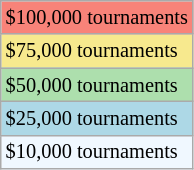<table class="wikitable" style="font-size:85%;">
<tr style="background:#f88379;">
<td>$100,000 tournaments</td>
</tr>
<tr style="background:#f7e98e;">
<td>$75,000 tournaments</td>
</tr>
<tr style="background:#addfad;">
<td>$50,000 tournaments</td>
</tr>
<tr style="background:lightblue;">
<td>$25,000 tournaments</td>
</tr>
<tr style="background:#f0f8ff;">
<td>$10,000 tournaments</td>
</tr>
</table>
